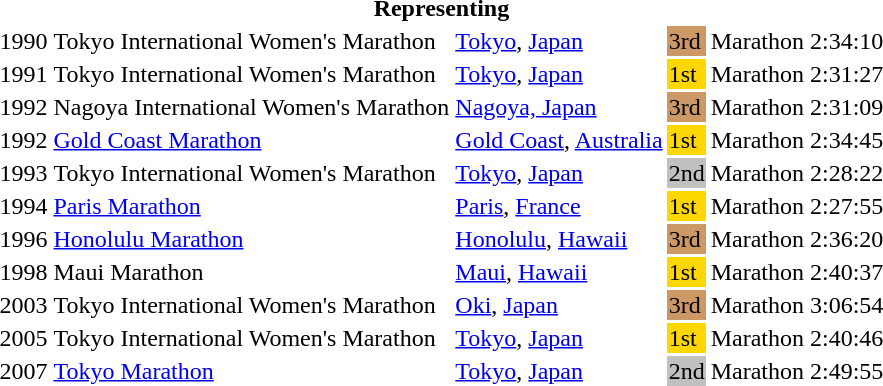<table>
<tr>
<th colspan="6">Representing </th>
</tr>
<tr>
<td>1990</td>
<td>Tokyo International Women's Marathon</td>
<td><a href='#'>Tokyo</a>, <a href='#'>Japan</a></td>
<td bgcolor=cc9966>3rd</td>
<td>Marathon</td>
<td>2:34:10</td>
</tr>
<tr>
<td>1991</td>
<td>Tokyo International Women's Marathon</td>
<td><a href='#'>Tokyo</a>, <a href='#'>Japan</a></td>
<td bgcolor="gold">1st</td>
<td>Marathon</td>
<td>2:31:27</td>
</tr>
<tr>
<td>1992</td>
<td>Nagoya International Women's Marathon</td>
<td><a href='#'>Nagoya, Japan</a></td>
<td bgcolor=cc9966>3rd</td>
<td>Marathon</td>
<td>2:31:09</td>
</tr>
<tr>
<td>1992</td>
<td><a href='#'>Gold Coast Marathon</a></td>
<td><a href='#'>Gold Coast</a>, <a href='#'>Australia</a></td>
<td bgcolor="gold">1st</td>
<td>Marathon</td>
<td>2:34:45</td>
</tr>
<tr>
<td>1993</td>
<td>Tokyo International Women's Marathon</td>
<td><a href='#'>Tokyo</a>, <a href='#'>Japan</a></td>
<td bgcolor="silver">2nd</td>
<td>Marathon</td>
<td>2:28:22</td>
</tr>
<tr>
<td>1994</td>
<td><a href='#'>Paris Marathon</a></td>
<td><a href='#'>Paris</a>, <a href='#'>France</a></td>
<td bgcolor="gold">1st</td>
<td>Marathon</td>
<td>2:27:55</td>
</tr>
<tr>
<td>1996</td>
<td><a href='#'>Honolulu Marathon</a></td>
<td><a href='#'>Honolulu</a>, <a href='#'>Hawaii</a></td>
<td bgcolor=cc9966>3rd</td>
<td>Marathon</td>
<td>2:36:20</td>
</tr>
<tr>
<td>1998</td>
<td>Maui Marathon</td>
<td><a href='#'>Maui</a>, <a href='#'>Hawaii</a></td>
<td bgcolor="gold">1st</td>
<td>Marathon</td>
<td>2:40:37</td>
</tr>
<tr>
<td>2003</td>
<td>Tokyo International Women's Marathon</td>
<td><a href='#'>Oki</a>, <a href='#'>Japan</a></td>
<td bgcolor=cc9966>3rd</td>
<td>Marathon</td>
<td>3:06:54</td>
</tr>
<tr>
<td>2005</td>
<td>Tokyo International Women's Marathon</td>
<td><a href='#'>Tokyo</a>, <a href='#'>Japan</a></td>
<td bgcolor="gold">1st</td>
<td>Marathon</td>
<td>2:40:46</td>
</tr>
<tr>
<td>2007</td>
<td><a href='#'>Tokyo Marathon</a></td>
<td><a href='#'>Tokyo</a>, <a href='#'>Japan</a></td>
<td bgcolor="silver">2nd</td>
<td>Marathon</td>
<td>2:49:55</td>
</tr>
</table>
